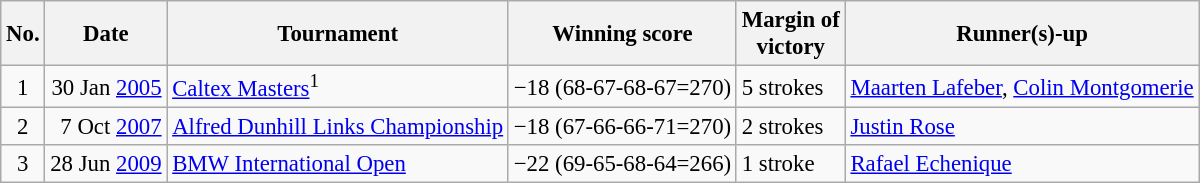<table class="wikitable" style="font-size:95%;">
<tr>
<th>No.</th>
<th>Date</th>
<th>Tournament</th>
<th>Winning score</th>
<th>Margin of<br>victory</th>
<th>Runner(s)-up</th>
</tr>
<tr>
<td align=center>1</td>
<td align=right>30 Jan <a href='#'>2005</a></td>
<td><a href='#'>Caltex Masters</a><sup>1</sup></td>
<td>−18 (68-67-68-67=270)</td>
<td>5 strokes</td>
<td> <a href='#'>Maarten Lafeber</a>,  <a href='#'>Colin Montgomerie</a></td>
</tr>
<tr>
<td align=center>2</td>
<td align=right>7 Oct <a href='#'>2007</a></td>
<td><a href='#'>Alfred Dunhill Links Championship</a></td>
<td>−18 (67-66-66-71=270)</td>
<td>2 strokes</td>
<td> <a href='#'>Justin Rose</a></td>
</tr>
<tr>
<td align=center>3</td>
<td align=right>28 Jun <a href='#'>2009</a></td>
<td><a href='#'>BMW International Open</a></td>
<td>−22 (69-65-68-64=266)</td>
<td>1 stroke</td>
<td> <a href='#'>Rafael Echenique</a></td>
</tr>
</table>
